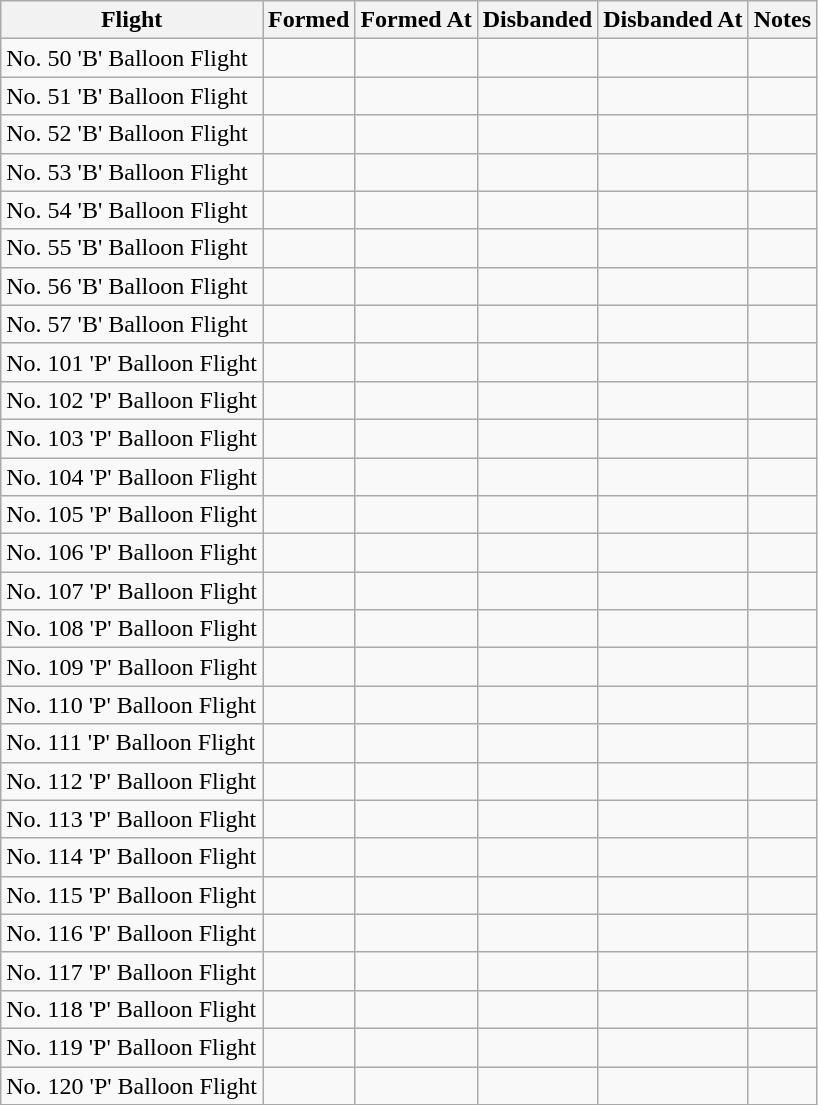<table class="wikitable sortable">
<tr>
<th>Flight</th>
<th>Formed</th>
<th>Formed At</th>
<th>Disbanded</th>
<th>Disbanded At</th>
<th>Notes</th>
</tr>
<tr>
<td>No. 50 'B' Balloon Flight</td>
<td></td>
<td></td>
<td></td>
<td></td>
<td></td>
</tr>
<tr>
<td>No. 51 'B' Balloon Flight</td>
<td></td>
<td></td>
<td></td>
<td></td>
<td></td>
</tr>
<tr>
<td>No. 52 'B' Balloon Flight</td>
<td></td>
<td></td>
<td></td>
<td></td>
<td></td>
</tr>
<tr>
<td>No. 53 'B' Balloon Flight</td>
<td></td>
<td></td>
<td></td>
<td></td>
<td></td>
</tr>
<tr>
<td>No. 54 'B' Balloon Flight</td>
<td></td>
<td></td>
<td></td>
<td></td>
<td></td>
</tr>
<tr>
<td>No. 55 'B' Balloon Flight</td>
<td></td>
<td></td>
<td></td>
<td></td>
<td></td>
</tr>
<tr>
<td>No. 56 'B' Balloon Flight</td>
<td></td>
<td></td>
<td></td>
<td></td>
<td></td>
</tr>
<tr>
<td>No. 57 'B' Balloon Flight</td>
<td></td>
<td></td>
<td></td>
<td></td>
<td></td>
</tr>
<tr>
<td>No. 101 'P' Balloon Flight</td>
<td></td>
<td></td>
<td></td>
<td></td>
<td></td>
</tr>
<tr>
<td>No. 102 'P' Balloon Flight</td>
<td></td>
<td></td>
<td></td>
<td></td>
<td></td>
</tr>
<tr>
<td>No. 103 'P' Balloon Flight</td>
<td></td>
<td></td>
<td></td>
<td></td>
<td></td>
</tr>
<tr>
<td>No. 104 'P' Balloon Flight</td>
<td></td>
<td></td>
<td></td>
<td></td>
<td></td>
</tr>
<tr>
<td>No. 105 'P' Balloon Flight</td>
<td></td>
<td></td>
<td></td>
<td></td>
<td></td>
</tr>
<tr>
<td>No. 106 'P' Balloon Flight</td>
<td></td>
<td></td>
<td></td>
<td></td>
<td></td>
</tr>
<tr>
<td>No. 107 'P' Balloon Flight</td>
<td></td>
<td></td>
<td></td>
<td></td>
<td></td>
</tr>
<tr>
<td>No. 108 'P' Balloon Flight</td>
<td></td>
<td></td>
<td></td>
<td></td>
<td></td>
</tr>
<tr>
<td>No. 109 'P' Balloon Flight</td>
<td></td>
<td></td>
<td></td>
<td></td>
<td></td>
</tr>
<tr>
<td>No. 110 'P' Balloon Flight</td>
<td></td>
<td></td>
<td></td>
<td></td>
<td></td>
</tr>
<tr>
<td>No. 111 'P' Balloon Flight</td>
<td></td>
<td></td>
<td></td>
<td></td>
<td></td>
</tr>
<tr>
<td>No. 112 'P' Balloon Flight</td>
<td></td>
<td></td>
<td></td>
<td></td>
<td></td>
</tr>
<tr>
<td>No. 113 'P' Balloon Flight</td>
<td></td>
<td></td>
<td></td>
<td></td>
<td></td>
</tr>
<tr>
<td>No. 114 'P' Balloon Flight</td>
<td></td>
<td></td>
<td></td>
<td></td>
<td></td>
</tr>
<tr>
<td>No. 115 'P' Balloon Flight</td>
<td></td>
<td></td>
<td></td>
<td></td>
<td></td>
</tr>
<tr>
<td>No. 116 'P' Balloon Flight</td>
<td></td>
<td></td>
<td></td>
<td></td>
<td></td>
</tr>
<tr>
<td>No. 117 'P' Balloon Flight</td>
<td></td>
<td></td>
<td></td>
<td></td>
<td></td>
</tr>
<tr>
<td>No. 118 'P' Balloon Flight</td>
<td></td>
<td></td>
<td></td>
<td></td>
<td></td>
</tr>
<tr>
<td>No. 119 'P' Balloon Flight</td>
<td></td>
<td></td>
<td></td>
<td></td>
<td></td>
</tr>
<tr>
<td>No. 120 'P' Balloon Flight</td>
<td></td>
<td></td>
<td></td>
<td></td>
<td></td>
</tr>
</table>
